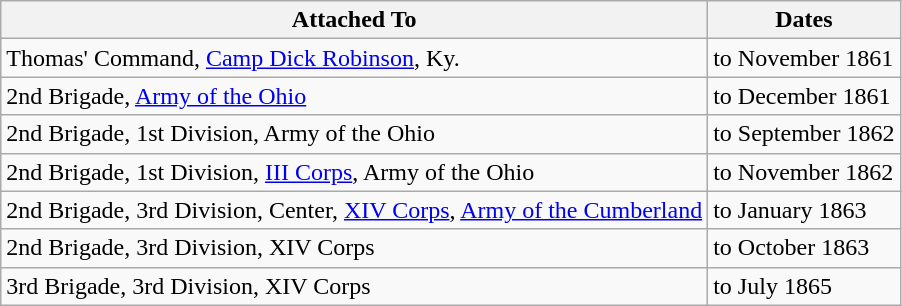<table class="wikitable">
<tr>
<th>Attached To</th>
<th>Dates</th>
</tr>
<tr>
<td>Thomas' Command, <a href='#'>Camp Dick Robinson</a>, Ky.</td>
<td>to November 1861</td>
</tr>
<tr>
<td>2nd Brigade, <a href='#'>Army of the Ohio</a></td>
<td>to December 1861</td>
</tr>
<tr>
<td>2nd Brigade, 1st Division, Army of the Ohio</td>
<td>to September 1862</td>
</tr>
<tr>
<td>2nd Brigade, 1st Division, <a href='#'>III Corps</a>, Army of the Ohio</td>
<td>to November 1862</td>
</tr>
<tr>
<td>2nd Brigade, 3rd Division, Center, <a href='#'>XIV Corps</a>, <a href='#'>Army of the Cumberland</a></td>
<td>to January 1863</td>
</tr>
<tr>
<td>2nd Brigade, 3rd Division, XIV Corps</td>
<td>to October 1863</td>
</tr>
<tr>
<td>3rd Brigade, 3rd Division, XIV Corps</td>
<td>to July 1865</td>
</tr>
</table>
